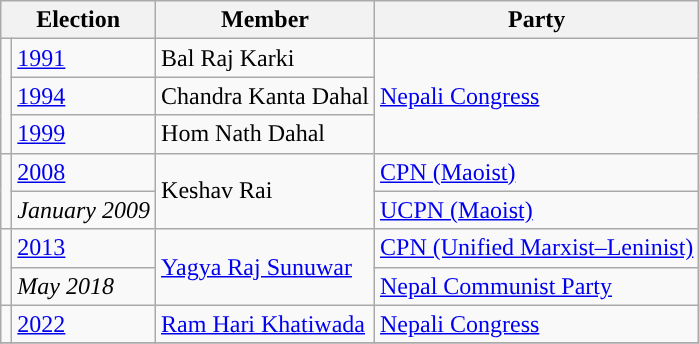<table class="wikitable">
<tr>
<th colspan="2">Election</th>
<th>Member</th>
<th>Party</th>
</tr>
<tr>
<td rowspan="3" style="background-color:"></td>
<td><a href='#'>1991</a></td>
<td>Bal Raj Karki</td>
<td rowspan="3"><a href='#'>Nepali Congress</a></td>
</tr>
<tr>
<td><a href='#'>1994</a></td>
<td>Chandra Kanta Dahal</td>
</tr>
<tr>
<td><a href='#'>1999</a></td>
<td>Hom Nath Dahal</td>
</tr>
<tr>
<td rowspan="2" style="background-color:"></td>
<td><a href='#'>2008</a></td>
<td rowspan="2">Keshav Rai</td>
<td><a href='#'>CPN (Maoist)</a></td>
</tr>
<tr>
<td><em>January 2009</em></td>
<td><a href='#'>UCPN (Maoist)</a></td>
</tr>
<tr>
<td rowspan="2" style="background-color:"></td>
<td><a href='#'>2013</a></td>
<td rowspan="2"><a href='#'>Yagya Raj Sunuwar</a></td>
<td><a href='#'>CPN (Unified Marxist–Leninist)</a></td>
</tr>
<tr>
<td><em>May 2018</em></td>
<td><a href='#'>Nepal Communist Party</a></td>
</tr>
<tr>
<td></td>
<td><a href='#'>2022</a></td>
<td><a href='#'>Ram Hari Khatiwada</a></td>
<td><a href='#'>Nepali Congress</a></td>
</tr>
<tr>
</tr>
</table>
